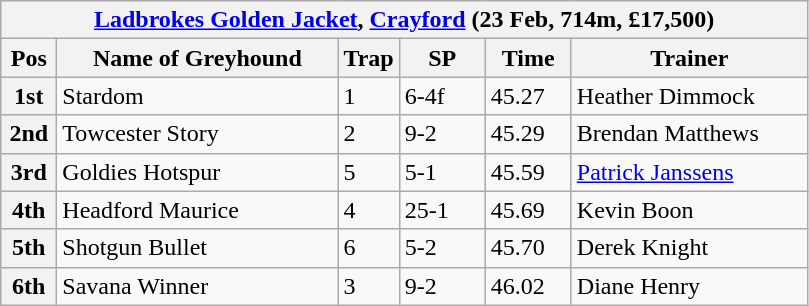<table class="wikitable">
<tr>
<th colspan="6"><a href='#'>Ladbrokes Golden Jacket</a>, <a href='#'>Crayford</a> (23 Feb, 714m, £17,500)</th>
</tr>
<tr>
<th width=30>Pos</th>
<th width=180>Name of Greyhound</th>
<th width=30>Trap</th>
<th width=50>SP</th>
<th width=50>Time</th>
<th width=150>Trainer</th>
</tr>
<tr>
<th>1st</th>
<td>Stardom </td>
<td>1</td>
<td>6-4f</td>
<td>45.27</td>
<td>Heather Dimmock</td>
</tr>
<tr>
<th>2nd</th>
<td>Towcester Story</td>
<td>2</td>
<td>9-2</td>
<td>45.29</td>
<td>Brendan Matthews</td>
</tr>
<tr>
<th>3rd</th>
<td>Goldies Hotspur</td>
<td>5</td>
<td>5-1</td>
<td>45.59</td>
<td><a href='#'>Patrick Janssens</a></td>
</tr>
<tr>
<th>4th</th>
<td>Headford Maurice</td>
<td>4</td>
<td>25-1</td>
<td>45.69</td>
<td>Kevin Boon</td>
</tr>
<tr>
<th>5th</th>
<td>Shotgun Bullet</td>
<td>6</td>
<td>5-2</td>
<td>45.70</td>
<td>Derek Knight</td>
</tr>
<tr>
<th>6th</th>
<td>Savana Winner</td>
<td>3</td>
<td>9-2</td>
<td>46.02</td>
<td>Diane Henry</td>
</tr>
</table>
